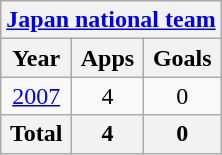<table class="wikitable" style="text-align:center">
<tr>
<th colspan=3><a href='#'>Japan national team</a></th>
</tr>
<tr>
<th>Year</th>
<th>Apps</th>
<th>Goals</th>
</tr>
<tr>
<td><a href='#'>2007</a></td>
<td>4</td>
<td>0</td>
</tr>
<tr>
<th>Total</th>
<th>4</th>
<th>0</th>
</tr>
</table>
